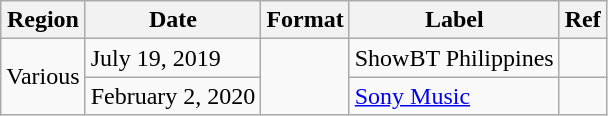<table class="wikitable">
<tr>
<th>Region</th>
<th>Date</th>
<th>Format</th>
<th>Label</th>
<th>Ref</th>
</tr>
<tr>
<td rowspan="2">Various</td>
<td>July 19, 2019</td>
<td rowspan="2"></td>
<td>ShowBT Philippines</td>
<td></td>
</tr>
<tr>
<td>February 2, 2020</td>
<td><a href='#'>Sony Music</a></td>
<td></td>
</tr>
</table>
